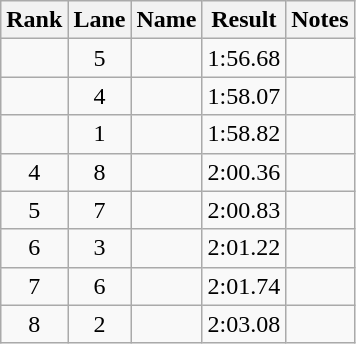<table class="wikitable sortable" style="text-align:center">
<tr>
<th>Rank</th>
<th>Lane</th>
<th>Name</th>
<th>Result</th>
<th>Notes</th>
</tr>
<tr>
<td></td>
<td>5</td>
<td align="left"></td>
<td>1:56.68</td>
<td><strong></strong></td>
</tr>
<tr>
<td></td>
<td>4</td>
<td align="left"></td>
<td>1:58.07</td>
<td></td>
</tr>
<tr>
<td></td>
<td>1</td>
<td align="left"></td>
<td>1:58.82</td>
<td></td>
</tr>
<tr>
<td>4</td>
<td>8</td>
<td align="left"></td>
<td>2:00.36</td>
<td></td>
</tr>
<tr>
<td>5</td>
<td>7</td>
<td align="left"></td>
<td>2:00.83</td>
<td></td>
</tr>
<tr>
<td>6</td>
<td>3</td>
<td align="left"></td>
<td>2:01.22</td>
<td></td>
</tr>
<tr>
<td>7</td>
<td>6</td>
<td align="left"></td>
<td>2:01.74</td>
<td></td>
</tr>
<tr>
<td>8</td>
<td>2</td>
<td align="left"></td>
<td>2:03.08</td>
<td></td>
</tr>
</table>
